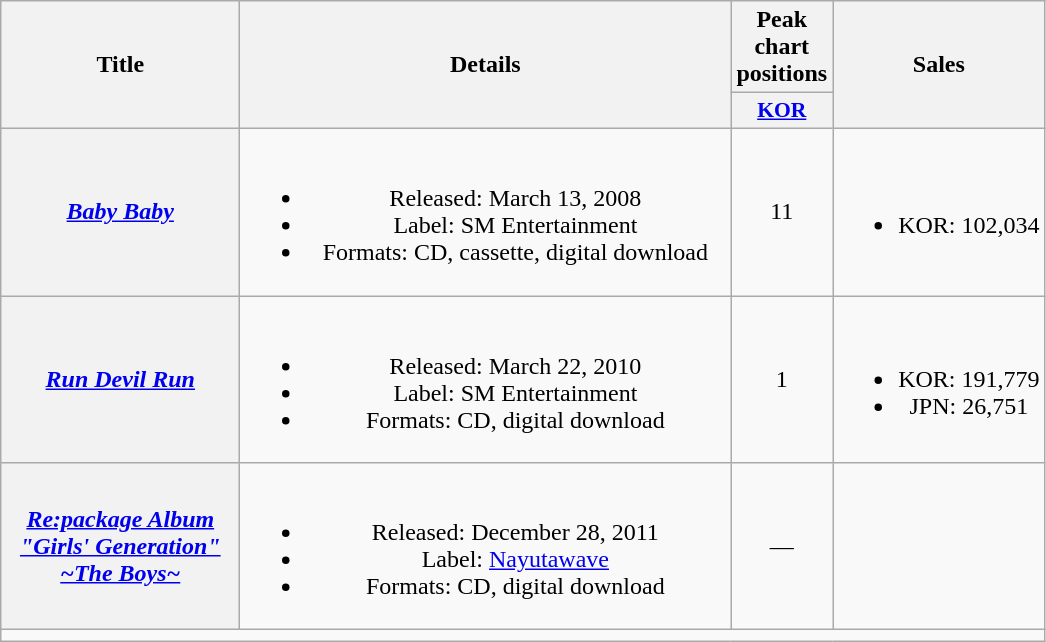<table class="wikitable plainrowheaders" style="text-align:center;">
<tr>
<th scope="col" rowspan="2" style="width:9.5em;">Title</th>
<th scope="col" rowspan="2" style="width:20em;">Details</th>
<th scope="col">Peak chart positions</th>
<th scope="col" rowspan="2">Sales</th>
</tr>
<tr>
<th scope="col" style="width:2.7em;font-size:90%;"><a href='#'>KOR</a><br></th>
</tr>
<tr>
<th scope="row"><em><a href='#'>Baby Baby</a></em></th>
<td><br><ul><li>Released: March 13, 2008 </li><li>Label: SM Entertainment</li><li>Formats: CD, cassette, digital download</li></ul></td>
<td>11</td>
<td><br><ul><li>KOR: 102,034</li></ul></td>
</tr>
<tr>
<th scope="row"><em><a href='#'>Run Devil Run</a></em></th>
<td><br><ul><li>Released: March 22, 2010 </li><li>Label: SM Entertainment</li><li>Formats: CD, digital download</li></ul></td>
<td>1</td>
<td><br><ul><li>KOR: 191,779</li><li>JPN: 26,751</li></ul></td>
</tr>
<tr>
<th scope="row"><em><a href='#'>Re:package Album "Girls' Generation" ~The Boys~</a></em></th>
<td><br><ul><li>Released: December 28, 2011 </li><li>Label: <a href='#'>Nayutawave</a></li><li>Formats: CD, digital download</li></ul></td>
<td>—</td>
<td></td>
</tr>
<tr>
<td colspan="4"></td>
</tr>
</table>
